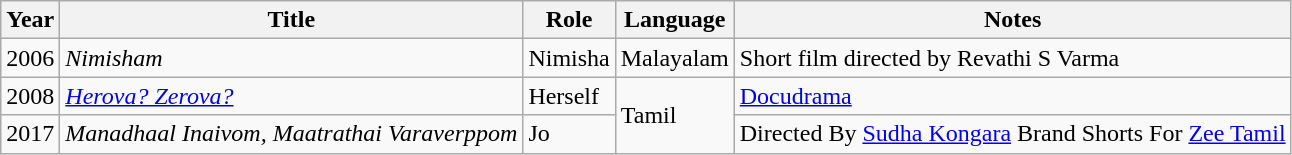<table class="wikitable sortable">
<tr>
<th scope="col">Year</th>
<th scope="col">Title</th>
<th scope="col">Role</th>
<th scope="col">Language</th>
<th scope="col" class="unsortable">Notes</th>
</tr>
<tr>
<td>2006</td>
<td><em>Nimisham</em></td>
<td>Nimisha</td>
<td>Malayalam</td>
<td>Short film directed by Revathi S Varma</td>
</tr>
<tr>
<td>2008</td>
<td><em><a href='#'>Herova? Zerova?</a></em></td>
<td>Herself</td>
<td rowspan="2">Tamil</td>
<td><a href='#'>Docudrama</a></td>
</tr>
<tr>
<td>2017</td>
<td><em>Manadhaal Inaivom, Maatrathai Varaverppom</em></td>
<td>Jo</td>
<td>Directed By <a href='#'>Sudha Kongara</a> Brand Shorts For <a href='#'>Zee Tamil</a></td>
</tr>
</table>
